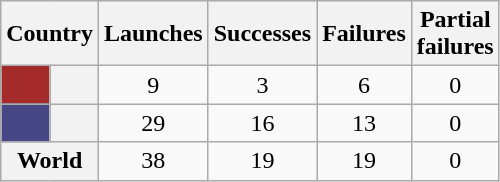<table align="left" class="wikitable sortable" style="text-align:center;">
<tr>
<th scope=col colspan=2>Country</th>
<th scope=col>Launches</th>
<th scope=col>Successes</th>
<th scope=col>Failures</th>
<th scope=col>Partial<br>failures</th>
</tr>
<tr>
<th scope=row style="background:#a52a2a;"></th>
<th style="text-align:left;"></th>
<td>9</td>
<td>3</td>
<td>6</td>
<td>0</td>
</tr>
<tr>
<th scope=row style="background:#484785;"></th>
<th style="text-align:left;"></th>
<td>29</td>
<td>16</td>
<td>13</td>
<td>0</td>
</tr>
<tr>
<th colspan="2">World</th>
<td>38</td>
<td>19</td>
<td>19</td>
<td>0</td>
</tr>
</table>
